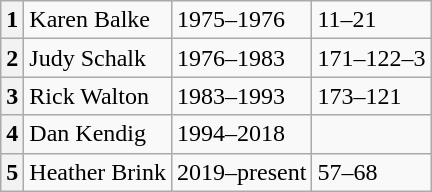<table class=wikitable>
<tr>
<th>1</th>
<td>Karen Balke</td>
<td>1975–1976</td>
<td>11–21 </td>
</tr>
<tr>
<th>2</th>
<td>Judy Schalk</td>
<td>1976–1983</td>
<td>171–122–3 </td>
</tr>
<tr>
<th>3</th>
<td>Rick Walton</td>
<td>1983–1993</td>
<td>173–121 </td>
</tr>
<tr>
<th>4</th>
<td>Dan Kendig</td>
<td>1994–2018</td>
<td> </td>
</tr>
<tr>
<th>5</th>
<td>Heather Brink</td>
<td>2019–present</td>
<td>57–68 </td>
</tr>
</table>
